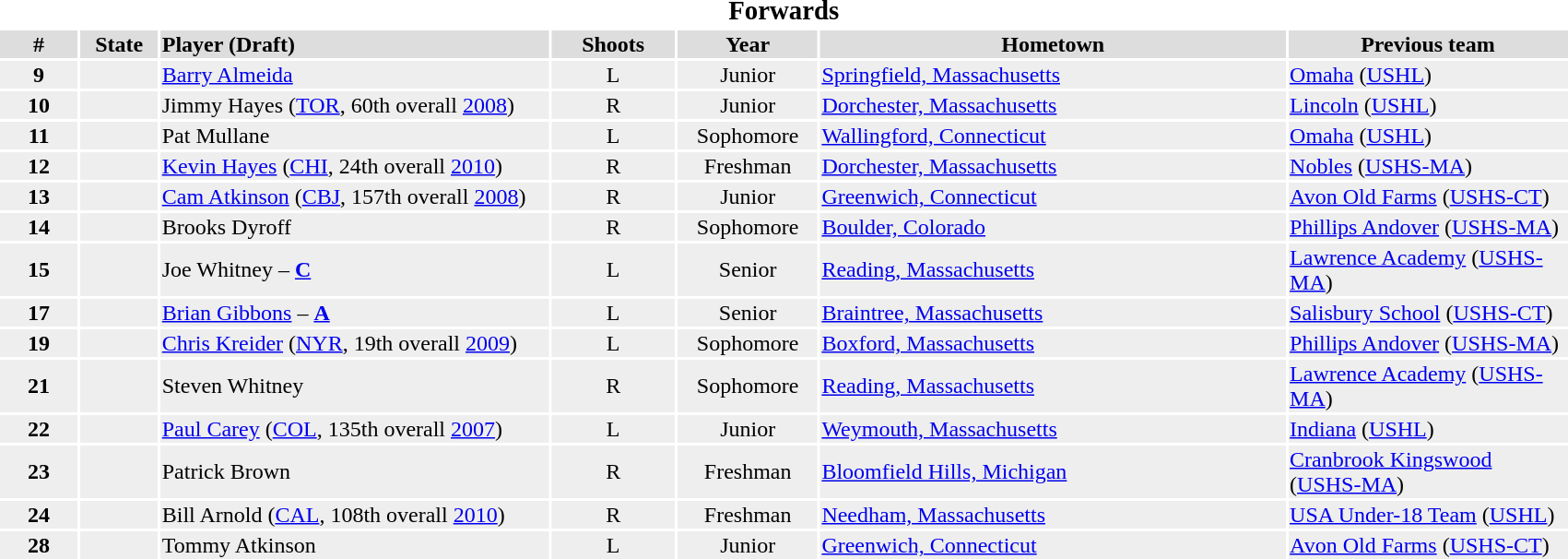<table width=90%>
<tr>
<th colspan=7 style="text-align:center;"><big>Forwards</big></th>
</tr>
<tr bgcolor="#dddddd">
<th width=5%>#</th>
<th width=5%>State</th>
<td align=left!!width=15%><strong>Player (Draft)</strong></td>
<th width=8%>Shoots</th>
<th width=9%>Year</th>
<th width=30%>Hometown</th>
<th width=18%>Previous team</th>
</tr>
<tr bgcolor="#eeeeee">
<td align=center><strong>9</strong></td>
<td align=center></td>
<td><a href='#'>Barry Almeida</a></td>
<td align=center>L</td>
<td align=center>Junior</td>
<td><a href='#'>Springfield, Massachusetts</a></td>
<td><a href='#'>Omaha</a> (<a href='#'>USHL</a>)</td>
</tr>
<tr bgcolor="#eeeeee">
<td align=center><strong>10</strong></td>
<td align=center></td>
<td>Jimmy Hayes (<a href='#'>TOR</a>, 60th overall <a href='#'>2008</a>)</td>
<td align=center>R</td>
<td align=center>Junior</td>
<td><a href='#'>Dorchester, Massachusetts</a></td>
<td><a href='#'>Lincoln</a> (<a href='#'>USHL</a>)</td>
</tr>
<tr bgcolor="#eeeeee">
<td align=center><strong>11</strong></td>
<td align=center></td>
<td>Pat Mullane</td>
<td align=center>L</td>
<td align=center>Sophomore</td>
<td><a href='#'>Wallingford, Connecticut</a></td>
<td><a href='#'>Omaha</a> (<a href='#'>USHL</a>)</td>
</tr>
<tr bgcolor="#eeeeee">
<td align=center><strong>12</strong></td>
<td align=center></td>
<td><a href='#'>Kevin Hayes</a> (<a href='#'>CHI</a>, 24th overall <a href='#'>2010</a>)</td>
<td align=center>R</td>
<td align=center>Freshman</td>
<td><a href='#'>Dorchester, Massachusetts</a></td>
<td><a href='#'>Nobles</a> (<a href='#'>USHS-MA</a>)</td>
</tr>
<tr bgcolor="#eeeeee">
<td align=center><strong>13</strong></td>
<td align=center></td>
<td><a href='#'>Cam Atkinson</a> (<a href='#'>CBJ</a>, 157th overall <a href='#'>2008</a>)</td>
<td align=center>R</td>
<td align=center>Junior</td>
<td><a href='#'>Greenwich, Connecticut</a></td>
<td><a href='#'>Avon Old Farms</a> (<a href='#'>USHS-CT</a>)</td>
</tr>
<tr bgcolor="#eeeeee">
<td align=center><strong>14</strong></td>
<td align=center></td>
<td>Brooks Dyroff</td>
<td align=center>R</td>
<td align=center>Sophomore</td>
<td><a href='#'>Boulder, Colorado</a></td>
<td><a href='#'>Phillips Andover</a> (<a href='#'>USHS-MA</a>)</td>
</tr>
<tr bgcolor="#eeeeee">
<td align=center><strong>15</strong></td>
<td align=center></td>
<td>Joe Whitney – <strong><a href='#'>C</a></strong></td>
<td align=center>L</td>
<td align=center>Senior</td>
<td><a href='#'>Reading, Massachusetts</a></td>
<td><a href='#'>Lawrence Academy</a> (<a href='#'>USHS-MA</a>)</td>
</tr>
<tr bgcolor="#eeeeee">
<td align=center><strong>17</strong></td>
<td align=center></td>
<td><a href='#'>Brian Gibbons</a> – <strong><a href='#'>A</a></strong></td>
<td align=center>L</td>
<td align=center>Senior</td>
<td><a href='#'>Braintree, Massachusetts</a></td>
<td><a href='#'>Salisbury School</a> (<a href='#'>USHS-CT</a>)</td>
</tr>
<tr bgcolor="#eeeeee">
<td align=center><strong>19</strong></td>
<td align=center></td>
<td><a href='#'>Chris Kreider</a> (<a href='#'>NYR</a>, 19th overall <a href='#'>2009</a>)</td>
<td align=center>L</td>
<td align=center>Sophomore</td>
<td><a href='#'>Boxford, Massachusetts</a></td>
<td><a href='#'>Phillips Andover</a> (<a href='#'>USHS-MA</a>)</td>
</tr>
<tr bgcolor="#eeeeee">
<td align=center><strong>21</strong></td>
<td align=center></td>
<td>Steven Whitney</td>
<td align=center>R</td>
<td align=center>Sophomore</td>
<td><a href='#'>Reading, Massachusetts</a></td>
<td><a href='#'>Lawrence Academy</a> (<a href='#'>USHS-MA</a>)</td>
</tr>
<tr bgcolor="#eeeeee">
<td align=center><strong>22</strong></td>
<td align=center></td>
<td><a href='#'>Paul Carey</a> (<a href='#'>COL</a>, 135th overall <a href='#'>2007</a>)</td>
<td align=center>L</td>
<td align=center>Junior</td>
<td><a href='#'>Weymouth, Massachusetts</a></td>
<td><a href='#'>Indiana</a> (<a href='#'>USHL</a>)</td>
</tr>
<tr bgcolor="#eeeeee">
<td align=center><strong>23</strong></td>
<td align=center></td>
<td>Patrick Brown</td>
<td align=center>R</td>
<td align=center>Freshman</td>
<td><a href='#'>Bloomfield Hills, Michigan</a></td>
<td><a href='#'>Cranbrook Kingswood</a> (<a href='#'>USHS-MA</a>)</td>
</tr>
<tr bgcolor="#eeeeee">
<td align=center><strong>24</strong></td>
<td align=center></td>
<td>Bill Arnold (<a href='#'>CAL</a>, 108th overall <a href='#'>2010</a>)</td>
<td align=center>R</td>
<td align=center>Freshman</td>
<td><a href='#'>Needham, Massachusetts</a></td>
<td><a href='#'>USA Under-18 Team</a> (<a href='#'>USHL</a>)</td>
</tr>
<tr bgcolor="#eeeeee">
<td align=center><strong>28</strong></td>
<td align=center></td>
<td>Tommy Atkinson</td>
<td align=center>L</td>
<td align=center>Junior</td>
<td><a href='#'>Greenwich, Connecticut</a></td>
<td><a href='#'>Avon Old Farms</a> (<a href='#'>USHS-CT</a>)</td>
</tr>
</table>
